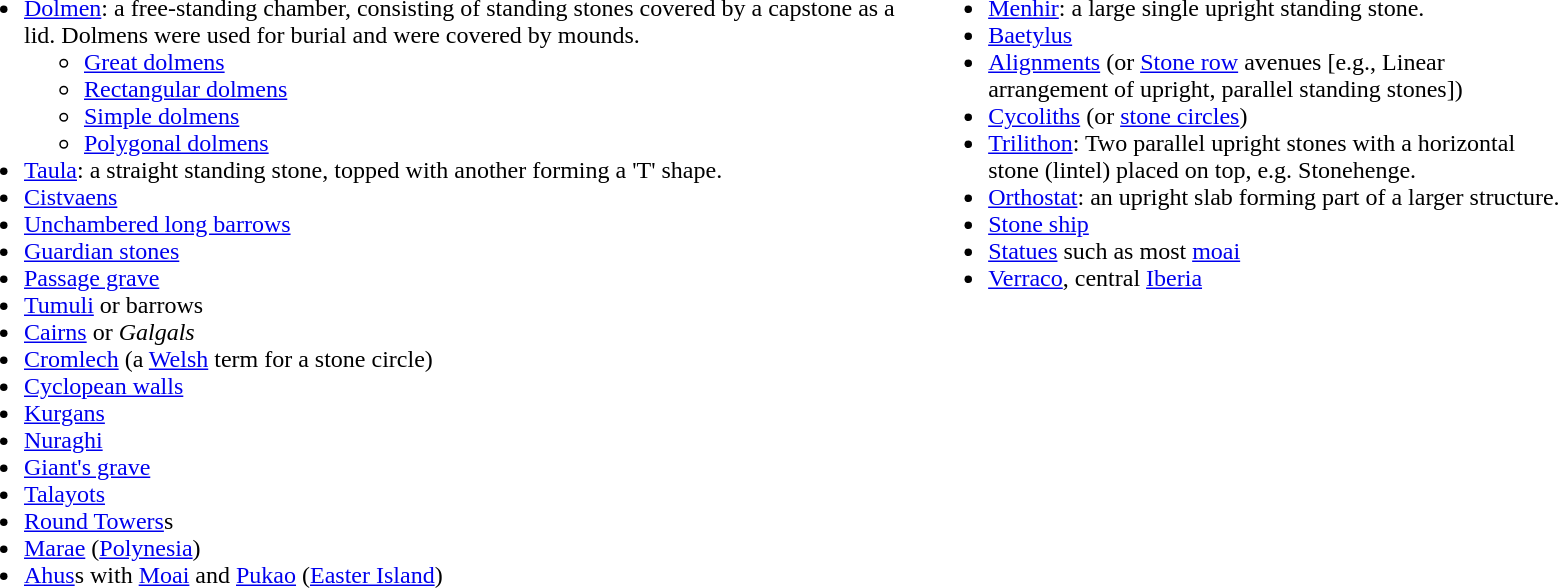<table width=85% cellspacing=3 style="border: 1px; margin-bottom: 3px;">
<tr>
<td cellspacing=3 cellpadding=3 valign="top"><br><ul><li><a href='#'>Dolmen</a>: a free-standing chamber, consisting of standing stones covered by a capstone as a lid. Dolmens were used for burial and were covered by mounds.<ul><li><a href='#'>Great dolmens</a></li><li><a href='#'>Rectangular dolmens</a></li><li><a href='#'>Simple dolmens</a></li><li><a href='#'>Polygonal dolmens</a></li></ul></li><li><a href='#'>Taula</a>: a straight standing stone, topped with another forming a 'T' shape.</li><li><a href='#'>Cistvaens</a></li><li><a href='#'>Unchambered long barrows</a></li><li><a href='#'>Guardian stones</a></li><li><a href='#'>Passage grave</a></li><li><a href='#'>Tumuli</a> or barrows</li><li><a href='#'>Cairns</a> or <em>Galgals</em></li><li><a href='#'>Cromlech</a> (a <a href='#'>Welsh</a> term for a stone circle)</li><li><a href='#'>Cyclopean walls</a></li><li><a href='#'>Kurgans</a></li><li><a href='#'>Nuraghi</a></li><li><a href='#'>Giant's grave</a></li><li><a href='#'>Talayots</a></li><li><a href='#'>Round Towers</a>s</li><li><a href='#'>Marae</a> (<a href='#'>Polynesia</a>)</li><li><a href='#'>Ahus</a>s with <a href='#'>Moai</a> and <a href='#'>Pukao</a> (<a href='#'>Easter Island</a>)</li></ul></td>
<td></td>
<td cellspacing=3 cellpadding=3 valign="top"><br><ul><li><a href='#'>Menhir</a>: a large single upright standing stone.</li><li><a href='#'>Baetylus</a></li><li><a href='#'>Alignments</a> (or <a href='#'>Stone row</a> avenues [e.g., Linear arrangement of upright, parallel standing stones])</li><li><a href='#'>Cycoliths</a> (or <a href='#'>stone circles</a>)</li><li><a href='#'>Trilithon</a>: Two parallel upright stones with a horizontal stone (lintel) placed on top, e.g. Stonehenge.</li><li><a href='#'>Orthostat</a>: an upright slab forming part of a larger structure.</li><li><a href='#'>Stone ship</a></li><li><a href='#'>Statues</a> such as most <a href='#'>moai</a></li><li><a href='#'>Verraco</a>, central <a href='#'>Iberia</a></li></ul></td>
</tr>
</table>
